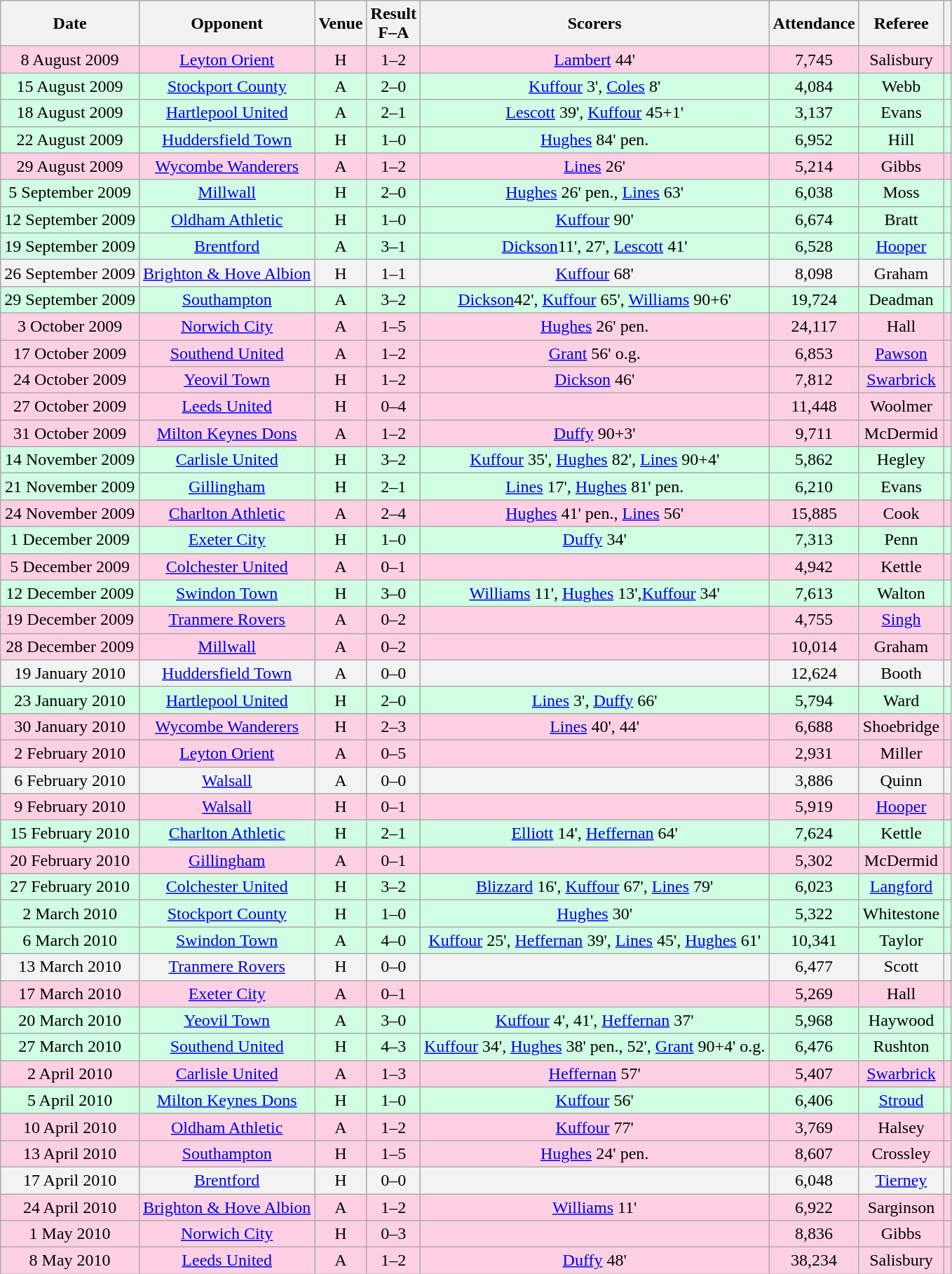<table class="wikitable sortable" style="text-align:center">
<tr>
<th>Date</th>
<th>Opponent</th>
<th>Venue</th>
<th>Result<br>F–A</th>
<th class="unsortable">Scorers</th>
<th>Attendance</th>
<th class="unsortable">Referee</th>
<th class="unsortable"></th>
</tr>
<tr bgcolor="#ffd0e3">
<td>8 August 2009</td>
<td><a href='#'>Leyton Orient</a></td>
<td>H</td>
<td>1–2</td>
<td><a href='#'>Lambert</a> 44'</td>
<td>7,745</td>
<td>Salisbury</td>
<td></td>
</tr>
<tr bgcolor="#d0ffe3">
<td>15 August 2009</td>
<td><a href='#'>Stockport County</a></td>
<td>A</td>
<td>2–0</td>
<td><a href='#'>Kuffour</a> 3', <a href='#'>Coles</a> 8'</td>
<td>4,084</td>
<td>Webb</td>
<td></td>
</tr>
<tr bgcolor="#d0ffe3">
<td>18 August 2009</td>
<td><a href='#'>Hartlepool United</a></td>
<td>A</td>
<td>2–1</td>
<td><a href='#'>Lescott</a> 39', <a href='#'>Kuffour</a> 45+1'</td>
<td>3,137</td>
<td>Evans</td>
<td></td>
</tr>
<tr bgcolor="#d0ffe3">
<td>22 August 2009</td>
<td><a href='#'>Huddersfield Town</a></td>
<td>H</td>
<td>1–0</td>
<td><a href='#'>Hughes</a> 84' pen.</td>
<td>6,952</td>
<td>Hill</td>
<td></td>
</tr>
<tr bgcolor="#ffd0e3">
<td>29 August 2009</td>
<td><a href='#'>Wycombe Wanderers</a></td>
<td>A</td>
<td>1–2</td>
<td><a href='#'>Lines</a> 26'</td>
<td>5,214</td>
<td>Gibbs</td>
<td></td>
</tr>
<tr bgcolor="#d0ffe3">
<td>5 September 2009</td>
<td><a href='#'>Millwall</a></td>
<td>H</td>
<td>2–0</td>
<td><a href='#'>Hughes</a> 26' pen., <a href='#'>Lines</a> 63'</td>
<td>6,038</td>
<td>Moss</td>
<td></td>
</tr>
<tr bgcolor="#d0ffe3">
<td>12 September 2009</td>
<td><a href='#'>Oldham Athletic</a></td>
<td>H</td>
<td>1–0</td>
<td><a href='#'>Kuffour</a> 90'</td>
<td>6,674</td>
<td>Bratt</td>
<td></td>
</tr>
<tr bgcolor="#d0ffe3">
<td>19 September 2009</td>
<td><a href='#'>Brentford</a></td>
<td>A</td>
<td>3–1</td>
<td><a href='#'>Dickson</a>11', 27', <a href='#'>Lescott</a> 41'</td>
<td>6,528</td>
<td><a href='#'>Hooper</a></td>
<td></td>
</tr>
<tr bgcolor="#f3f3f3">
<td>26 September 2009</td>
<td><a href='#'>Brighton & Hove Albion</a></td>
<td>H</td>
<td>1–1</td>
<td><a href='#'>Kuffour</a> 68'</td>
<td>8,098</td>
<td>Graham</td>
<td></td>
</tr>
<tr bgcolor="#d0ffe3">
<td>29 September 2009</td>
<td><a href='#'>Southampton</a></td>
<td>A</td>
<td>3–2</td>
<td><a href='#'>Dickson</a>42', <a href='#'>Kuffour</a> 65', <a href='#'>Williams</a> 90+6'</td>
<td>19,724</td>
<td>Deadman</td>
<td></td>
</tr>
<tr bgcolor="#ffd0e3">
<td>3 October 2009</td>
<td><a href='#'>Norwich City</a></td>
<td>A</td>
<td>1–5</td>
<td><a href='#'>Hughes</a> 26' pen.</td>
<td>24,117</td>
<td>Hall</td>
<td></td>
</tr>
<tr bgcolor="#ffd0e3">
<td>17 October 2009</td>
<td><a href='#'>Southend United</a></td>
<td>A</td>
<td>1–2</td>
<td><a href='#'>Grant</a> 56' o.g.</td>
<td>6,853</td>
<td><a href='#'>Pawson</a></td>
<td></td>
</tr>
<tr bgcolor="#ffd0e3">
<td>24 October 2009</td>
<td><a href='#'>Yeovil Town</a></td>
<td>H</td>
<td>1–2</td>
<td><a href='#'>Dickson</a> 46'</td>
<td>7,812</td>
<td><a href='#'>Swarbrick</a></td>
<td></td>
</tr>
<tr bgcolor="#ffd0e3">
<td>27 October 2009</td>
<td><a href='#'>Leeds United</a></td>
<td>H</td>
<td>0–4</td>
<td></td>
<td>11,448</td>
<td>Woolmer</td>
<td></td>
</tr>
<tr bgcolor="#ffd0e3">
<td>31 October 2009</td>
<td><a href='#'>Milton Keynes Dons</a></td>
<td>A</td>
<td>1–2</td>
<td><a href='#'>Duffy</a> 90+3'</td>
<td>9,711</td>
<td>McDermid</td>
<td></td>
</tr>
<tr bgcolor="#d0ffe3">
<td>14 November 2009</td>
<td><a href='#'>Carlisle United</a></td>
<td>H</td>
<td>3–2</td>
<td><a href='#'>Kuffour</a> 35', <a href='#'>Hughes</a> 82', <a href='#'>Lines</a> 90+4'</td>
<td>5,862</td>
<td>Hegley</td>
<td></td>
</tr>
<tr bgcolor="#d0ffe3">
<td>21 November 2009</td>
<td><a href='#'>Gillingham</a></td>
<td>H</td>
<td>2–1</td>
<td><a href='#'>Lines</a> 17', <a href='#'>Hughes</a> 81' pen.</td>
<td>6,210</td>
<td>Evans</td>
<td></td>
</tr>
<tr bgcolor="#ffd0e3">
<td>24 November 2009</td>
<td><a href='#'>Charlton Athletic</a></td>
<td>A</td>
<td>2–4</td>
<td><a href='#'>Hughes</a> 41' pen., <a href='#'>Lines</a> 56'</td>
<td>15,885</td>
<td>Cook</td>
<td></td>
</tr>
<tr bgcolor="#d0ffe3">
<td>1 December 2009</td>
<td><a href='#'>Exeter City</a></td>
<td>H</td>
<td>1–0</td>
<td><a href='#'>Duffy</a> 34'</td>
<td>7,313</td>
<td>Penn</td>
<td></td>
</tr>
<tr bgcolor="#ffd0e3">
<td>5 December 2009</td>
<td><a href='#'>Colchester United</a></td>
<td>A</td>
<td>0–1</td>
<td></td>
<td>4,942</td>
<td>Kettle</td>
<td></td>
</tr>
<tr bgcolor="#d0ffe3">
<td>12 December 2009</td>
<td><a href='#'>Swindon Town</a></td>
<td>H</td>
<td>3–0</td>
<td><a href='#'>Williams</a> 11', <a href='#'>Hughes</a> 13',<a href='#'>Kuffour</a> 34'</td>
<td>7,613</td>
<td>Walton</td>
<td></td>
</tr>
<tr bgcolor="#ffd0e3">
<td>19 December 2009</td>
<td><a href='#'>Tranmere Rovers</a></td>
<td>A</td>
<td>0–2</td>
<td></td>
<td>4,755</td>
<td><a href='#'>Singh</a></td>
<td></td>
</tr>
<tr bgcolor="#ffd0e3">
<td>28 December 2009</td>
<td><a href='#'>Millwall</a></td>
<td>A</td>
<td>0–2</td>
<td></td>
<td>10,014</td>
<td>Graham</td>
<td></td>
</tr>
<tr bgcolor="#f3f3f3">
<td>19 January 2010</td>
<td><a href='#'>Huddersfield Town</a></td>
<td>A</td>
<td>0–0</td>
<td></td>
<td>12,624</td>
<td>Booth</td>
<td></td>
</tr>
<tr bgcolor="#d0ffe3">
<td>23 January 2010</td>
<td><a href='#'>Hartlepool United</a></td>
<td>H</td>
<td>2–0</td>
<td><a href='#'>Lines</a> 3', <a href='#'>Duffy</a> 66'</td>
<td>5,794</td>
<td>Ward</td>
<td></td>
</tr>
<tr bgcolor="#ffd0e3">
<td>30 January 2010</td>
<td><a href='#'>Wycombe Wanderers</a></td>
<td>H</td>
<td>2–3</td>
<td><a href='#'>Lines</a> 40', 44'</td>
<td>6,688</td>
<td>Shoebridge</td>
<td></td>
</tr>
<tr bgcolor="#ffd0e3">
<td>2 February 2010</td>
<td><a href='#'>Leyton Orient</a></td>
<td>A</td>
<td>0–5</td>
<td></td>
<td>2,931</td>
<td>Miller</td>
<td></td>
</tr>
<tr bgcolor="#f3f3f3">
<td>6 February 2010</td>
<td><a href='#'>Walsall</a></td>
<td>A</td>
<td>0–0</td>
<td></td>
<td>3,886</td>
<td>Quinn</td>
<td></td>
</tr>
<tr bgcolor="#ffd0e3">
<td>9 February 2010</td>
<td><a href='#'>Walsall</a></td>
<td>H</td>
<td>0–1</td>
<td></td>
<td>5,919</td>
<td><a href='#'>Hooper</a></td>
<td></td>
</tr>
<tr bgcolor="#d0ffe3">
<td>15 February 2010</td>
<td><a href='#'>Charlton Athletic</a></td>
<td>H</td>
<td>2–1</td>
<td><a href='#'>Elliott</a> 14', <a href='#'>Heffernan</a> 64'</td>
<td>7,624</td>
<td>Kettle</td>
<td></td>
</tr>
<tr bgcolor="#ffd0e3">
<td>20 February 2010</td>
<td><a href='#'>Gillingham</a></td>
<td>A</td>
<td>0–1</td>
<td></td>
<td>5,302</td>
<td>McDermid</td>
<td></td>
</tr>
<tr bgcolor="#d0ffe3">
<td>27 February 2010</td>
<td><a href='#'>Colchester United</a></td>
<td>H</td>
<td>3–2</td>
<td><a href='#'>Blizzard</a> 16', <a href='#'>Kuffour</a> 67', <a href='#'>Lines</a> 79'</td>
<td>6,023</td>
<td><a href='#'>Langford</a></td>
<td></td>
</tr>
<tr bgcolor="#d0ffe3">
<td>2 March 2010</td>
<td><a href='#'>Stockport County</a></td>
<td>H</td>
<td>1–0</td>
<td><a href='#'>Hughes</a> 30'</td>
<td>5,322</td>
<td>Whitestone</td>
<td></td>
</tr>
<tr bgcolor="#d0ffe3">
<td>6 March 2010</td>
<td><a href='#'>Swindon Town</a></td>
<td>A</td>
<td>4–0</td>
<td><a href='#'>Kuffour</a> 25', <a href='#'>Heffernan</a> 39', <a href='#'>Lines</a> 45', <a href='#'>Hughes</a> 61'</td>
<td>10,341</td>
<td>Taylor</td>
<td></td>
</tr>
<tr bgcolor="#f3f3f3">
<td>13 March 2010</td>
<td><a href='#'>Tranmere Rovers</a></td>
<td>H</td>
<td>0–0</td>
<td></td>
<td>6,477</td>
<td>Scott</td>
<td></td>
</tr>
<tr bgcolor="#ffd0e3">
<td>17 March 2010</td>
<td><a href='#'>Exeter City</a></td>
<td>A</td>
<td>0–1</td>
<td></td>
<td>5,269</td>
<td>Hall</td>
<td></td>
</tr>
<tr bgcolor="#d0ffe3">
<td>20 March 2010</td>
<td><a href='#'>Yeovil Town</a></td>
<td>A</td>
<td>3–0</td>
<td><a href='#'>Kuffour</a> 4', 41', <a href='#'>Heffernan</a> 37'</td>
<td>5,968</td>
<td>Haywood</td>
<td></td>
</tr>
<tr bgcolor="#d0ffe3">
<td>27 March 2010</td>
<td><a href='#'>Southend United</a></td>
<td>H</td>
<td>4–3</td>
<td><a href='#'>Kuffour</a> 34', <a href='#'>Hughes</a> 38' pen., 52', <a href='#'>Grant</a> 90+4' o.g.</td>
<td>6,476</td>
<td>Rushton</td>
<td></td>
</tr>
<tr bgcolor="#ffd0e3">
<td>2 April 2010</td>
<td><a href='#'>Carlisle United</a></td>
<td>A</td>
<td>1–3</td>
<td><a href='#'>Heffernan</a> 57'</td>
<td>5,407</td>
<td><a href='#'>Swarbrick</a></td>
<td></td>
</tr>
<tr bgcolor="#d0ffe3">
<td>5 April 2010</td>
<td><a href='#'>Milton Keynes Dons</a></td>
<td>H</td>
<td>1–0</td>
<td><a href='#'>Kuffour</a> 56'</td>
<td>6,406</td>
<td><a href='#'>Stroud</a></td>
<td></td>
</tr>
<tr bgcolor="#ffd0e3">
<td>10 April 2010</td>
<td><a href='#'>Oldham Athletic</a></td>
<td>A</td>
<td>1–2</td>
<td><a href='#'>Kuffour</a> 77'</td>
<td>3,769</td>
<td>Halsey</td>
<td></td>
</tr>
<tr bgcolor="#ffd0e3">
<td>13 April 2010</td>
<td><a href='#'>Southampton</a></td>
<td>H</td>
<td>1–5</td>
<td><a href='#'>Hughes</a> 24' pen.</td>
<td>8,607</td>
<td>Crossley</td>
<td></td>
</tr>
<tr bgcolor="#f3f3f3">
<td>17 April 2010</td>
<td><a href='#'>Brentford</a></td>
<td>H</td>
<td>0–0</td>
<td></td>
<td>6,048</td>
<td><a href='#'>Tierney</a></td>
<td></td>
</tr>
<tr bgcolor="#ffd0e3">
<td>24 April 2010</td>
<td><a href='#'>Brighton & Hove Albion</a></td>
<td>A</td>
<td>1–2</td>
<td><a href='#'>Williams</a> 11'</td>
<td>6,922</td>
<td>Sarginson</td>
<td></td>
</tr>
<tr bgcolor="#ffd0e3">
<td>1 May 2010</td>
<td><a href='#'>Norwich City</a></td>
<td>H</td>
<td>0–3</td>
<td></td>
<td>8,836</td>
<td>Gibbs</td>
<td></td>
</tr>
<tr bgcolor="#ffd0e3">
<td>8 May 2010</td>
<td><a href='#'>Leeds United</a></td>
<td>A</td>
<td>1–2</td>
<td><a href='#'>Duffy</a> 48'</td>
<td>38,234</td>
<td>Salisbury</td>
<td></td>
</tr>
</table>
